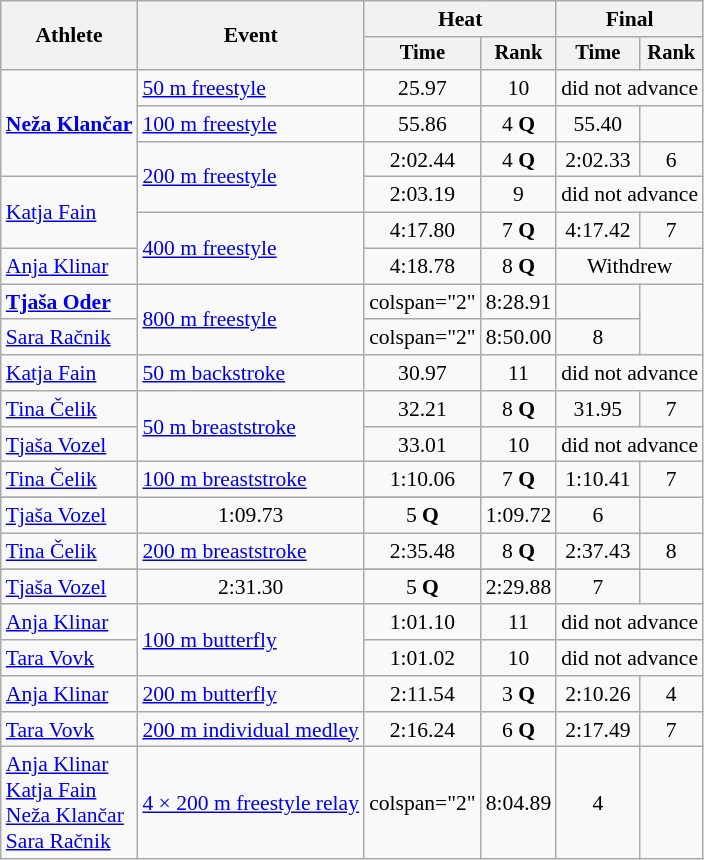<table class=wikitable style="font-size:90%">
<tr>
<th rowspan="2">Athlete</th>
<th rowspan="2">Event</th>
<th colspan="2">Heat</th>
<th colspan="2">Final</th>
</tr>
<tr style="font-size:95%">
<th>Time</th>
<th>Rank</th>
<th>Time</th>
<th>Rank</th>
</tr>
<tr align=center>
<td align=left rowspan="3"><strong><a href='#'>Neža Klančar</a></strong></td>
<td align=left><a href='#'>50 m freestyle</a></td>
<td>25.97</td>
<td>10</td>
<td colspan="2">did not advance</td>
</tr>
<tr align=center>
<td align=left><a href='#'>100 m freestyle</a></td>
<td>55.86</td>
<td>4 <strong>Q</strong></td>
<td>55.40</td>
<td></td>
</tr>
<tr align=center>
<td align=left rowspan="2"><a href='#'>200 m freestyle</a></td>
<td>2:02.44</td>
<td>4 <strong>Q</strong></td>
<td>2:02.33</td>
<td>6</td>
</tr>
<tr align=center>
<td align=left rowspan="2"><a href='#'>Katja Fain</a></td>
<td>2:03.19</td>
<td>9</td>
<td colspan="2">did not advance</td>
</tr>
<tr align=center>
<td align=left rowspan="2"><a href='#'>400 m freestyle</a></td>
<td>4:17.80</td>
<td>7 <strong>Q</strong></td>
<td>4:17.42</td>
<td>7</td>
</tr>
<tr align=center>
<td align=left><a href='#'>Anja Klinar</a></td>
<td>4:18.78</td>
<td>8 <strong>Q</strong></td>
<td colspan="2">Withdrew</td>
</tr>
<tr align=center>
<td align=left><strong><a href='#'>Tjaša Oder</a></strong></td>
<td align=left rowspan="2"><a href='#'>800 m freestyle</a></td>
<td>colspan="2" </td>
<td>8:28.91</td>
<td></td>
</tr>
<tr align=center>
<td align=left><a href='#'>Sara Račnik</a></td>
<td>colspan="2" </td>
<td>8:50.00</td>
<td>8</td>
</tr>
<tr align=center>
<td align=left><a href='#'>Katja Fain</a></td>
<td align=left><a href='#'>50 m backstroke</a></td>
<td>30.97</td>
<td>11</td>
<td colspan="2">did not advance</td>
</tr>
<tr align=center>
<td align=left><a href='#'>Tina Čelik</a></td>
<td align=left rowspan="2"><a href='#'>50 m breaststroke</a></td>
<td>32.21</td>
<td>8 <strong>Q</strong></td>
<td>31.95</td>
<td>7</td>
</tr>
<tr align=center>
<td align=left><a href='#'>Tjaša Vozel</a></td>
<td>33.01</td>
<td>10</td>
<td colspan="2">did not advance</td>
</tr>
<tr align=center>
<td align=left><a href='#'>Tina Čelik</a></td>
<td align=left rowspan="2"><a href='#'>100 m breaststroke</a></td>
<td>1:10.06</td>
<td>7 <strong>Q</strong></td>
<td>1:10.41</td>
<td>7</td>
</tr>
<tr>
</tr>
<tr align=center>
<td align=left><a href='#'>Tjaša Vozel</a></td>
<td>1:09.73</td>
<td>5 <strong>Q</strong></td>
<td>1:09.72</td>
<td>6</td>
</tr>
<tr align=center>
<td align=left><a href='#'>Tina Čelik</a></td>
<td align=left rowspan="2"><a href='#'>200 m breaststroke</a></td>
<td>2:35.48</td>
<td>8 <strong>Q</strong></td>
<td>2:37.43</td>
<td>8</td>
</tr>
<tr>
</tr>
<tr align=center>
<td align=left><a href='#'>Tjaša Vozel</a></td>
<td>2:31.30</td>
<td>5 <strong>Q</strong></td>
<td>2:29.88</td>
<td>7</td>
</tr>
<tr align=center>
<td align=left><a href='#'>Anja Klinar</a></td>
<td align=left rowspan="2"><a href='#'>100 m butterfly</a></td>
<td>1:01.10</td>
<td>11</td>
<td colspan="2">did not advance</td>
</tr>
<tr align=center>
<td align=left><a href='#'>Tara Vovk</a></td>
<td>1:01.02</td>
<td>10</td>
<td colspan="2">did not advance</td>
</tr>
<tr align=center>
<td align=left><a href='#'>Anja Klinar</a></td>
<td align=left><a href='#'>200 m butterfly</a></td>
<td>2:11.54</td>
<td>3 <strong>Q</strong></td>
<td>2:10.26</td>
<td>4</td>
</tr>
<tr align=center>
<td align=left><a href='#'>Tara Vovk</a></td>
<td align=left><a href='#'>200 m individual medley</a></td>
<td>2:16.24</td>
<td>6 <strong>Q</strong></td>
<td>2:17.49</td>
<td>7</td>
</tr>
<tr align=center>
<td align=left><a href='#'>Anja Klinar</a><br><a href='#'>Katja Fain</a><br><a href='#'>Neža Klančar</a><br><a href='#'>Sara Račnik</a></td>
<td align=left><a href='#'>4 × 200 m freestyle relay</a></td>
<td>colspan="2" </td>
<td>8:04.89</td>
<td>4</td>
</tr>
</table>
